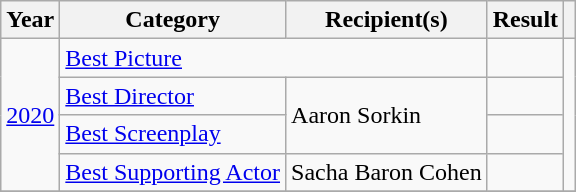<table class="wikitable unsortable plainrowheaders">
<tr>
<th scope="col">Year</th>
<th scope="col">Category</th>
<th scope="col">Recipient(s)</th>
<th scope="col">Result</th>
<th scope="col" class="unsortable"></th>
</tr>
<tr>
<td rowspan="4"><a href='#'>2020</a></td>
<td colspan="2"><a href='#'>Best Picture</a></td>
<td></td>
<td rowspan="4" align="center"></td>
</tr>
<tr>
<td><a href='#'>Best Director</a></td>
<td rowspan="2">Aaron Sorkin</td>
<td></td>
</tr>
<tr>
<td><a href='#'>Best Screenplay</a></td>
<td></td>
</tr>
<tr>
<td><a href='#'>Best Supporting Actor</a></td>
<td>Sacha Baron Cohen</td>
<td></td>
</tr>
<tr>
</tr>
</table>
